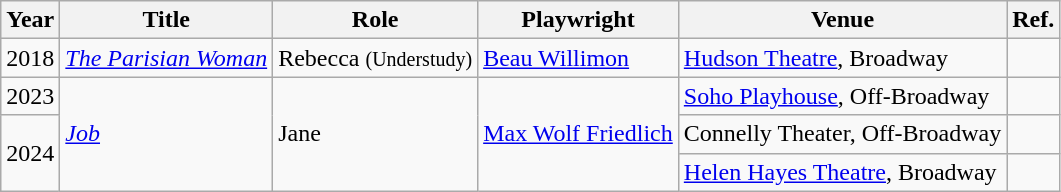<table class="wikitable unsortable">
<tr>
<th>Year</th>
<th>Title</th>
<th>Role</th>
<th>Playwright</th>
<th class="unsortable">Venue</th>
<th class="unsortable">Ref.</th>
</tr>
<tr>
<td>2018</td>
<td><em><a href='#'>The Parisian Woman</a></em></td>
<td>Rebecca <small>(Understudy)</small></td>
<td><a href='#'>Beau Willimon</a></td>
<td><a href='#'>Hudson Theatre</a>, Broadway</td>
<td></td>
</tr>
<tr>
<td>2023</td>
<td rowspan=3><em><a href='#'>Job</a></em></td>
<td rowspan=3>Jane</td>
<td rowspan=3><a href='#'>Max Wolf Friedlich</a></td>
<td><a href='#'>Soho Playhouse</a>, Off-Broadway</td>
<td></td>
</tr>
<tr>
<td rowspan=2>2024</td>
<td>Connelly Theater, Off-Broadway</td>
<td></td>
</tr>
<tr>
<td><a href='#'>Helen Hayes Theatre</a>, Broadway</td>
<td></td>
</tr>
</table>
